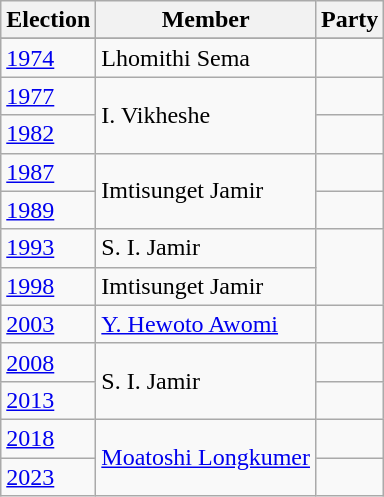<table class="wikitable sortable">
<tr>
<th>Election</th>
<th>Member</th>
<th colspan=2>Party</th>
</tr>
<tr>
</tr>
<tr>
<td><a href='#'>1974</a></td>
<td>Lhomithi Sema</td>
<td></td>
</tr>
<tr>
<td><a href='#'>1977</a></td>
<td rowspan=2>I. Vikheshe</td>
<td></td>
</tr>
<tr>
<td><a href='#'>1982</a></td>
</tr>
<tr>
<td><a href='#'>1987</a></td>
<td rowspan=2>Imtisunget Jamir</td>
<td></td>
</tr>
<tr>
<td><a href='#'>1989</a></td>
<td></td>
</tr>
<tr>
<td><a href='#'>1993</a></td>
<td>S. I. Jamir</td>
</tr>
<tr>
<td><a href='#'>1998</a></td>
<td>Imtisunget Jamir</td>
</tr>
<tr>
<td><a href='#'>2003</a></td>
<td><a href='#'>Y. Hewoto Awomi</a></td>
<td></td>
</tr>
<tr>
<td><a href='#'>2008</a></td>
<td rowspan=2>S. I. Jamir</td>
<td></td>
</tr>
<tr>
<td><a href='#'>2013</a></td>
</tr>
<tr>
<td><a href='#'>2018</a></td>
<td rowspan=2><a href='#'>Moatoshi Longkumer</a></td>
<td></td>
</tr>
<tr>
<td><a href='#'>2023</a></td>
<td></td>
</tr>
</table>
